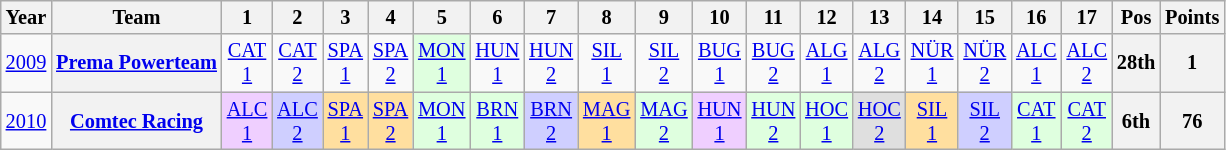<table class="wikitable" style="text-align:center; font-size:85%">
<tr>
<th>Year</th>
<th>Team</th>
<th>1</th>
<th>2</th>
<th>3</th>
<th>4</th>
<th>5</th>
<th>6</th>
<th>7</th>
<th>8</th>
<th>9</th>
<th>10</th>
<th>11</th>
<th>12</th>
<th>13</th>
<th>14</th>
<th>15</th>
<th>16</th>
<th>17</th>
<th>Pos</th>
<th>Points</th>
</tr>
<tr>
<td><a href='#'>2009</a></td>
<th nowrap><a href='#'>Prema Powerteam</a></th>
<td><a href='#'>CAT<br>1</a></td>
<td><a href='#'>CAT<br>2</a></td>
<td><a href='#'>SPA<br>1</a></td>
<td><a href='#'>SPA<br>2</a></td>
<td style="background:#DFFFDF;"><a href='#'>MON<br>1</a><br></td>
<td><a href='#'>HUN<br>1</a></td>
<td><a href='#'>HUN<br>2</a></td>
<td><a href='#'>SIL<br>1</a></td>
<td><a href='#'>SIL<br>2</a></td>
<td><a href='#'>BUG<br>1</a></td>
<td><a href='#'>BUG<br>2</a></td>
<td><a href='#'>ALG<br>1</a></td>
<td><a href='#'>ALG<br>2</a></td>
<td><a href='#'>NÜR<br>1</a></td>
<td><a href='#'>NÜR<br>2</a></td>
<td><a href='#'>ALC<br>1</a></td>
<td><a href='#'>ALC<br>2</a></td>
<th>28th</th>
<th>1</th>
</tr>
<tr>
<td><a href='#'>2010</a></td>
<th nowrap><a href='#'>Comtec Racing</a></th>
<td style="background:#EFCFFF;"><a href='#'>ALC<br>1</a><br></td>
<td style="background:#CFCFFF;"><a href='#'>ALC<br>2</a><br></td>
<td style="background:#FFDF9F;"><a href='#'>SPA<br>1</a><br></td>
<td style="background:#FFDF9F;"><a href='#'>SPA<br>2</a><br></td>
<td style="background:#DFFFDF;"><a href='#'>MON<br>1</a><br></td>
<td style="background:#DFFFDF;"><a href='#'>BRN<br>1</a><br></td>
<td style="background:#CFCFFF;"><a href='#'>BRN<br>2</a><br></td>
<td style="background:#FFDF9F;"><a href='#'>MAG<br>1</a><br></td>
<td style="background:#DFFFDF;"><a href='#'>MAG<br>2</a><br></td>
<td style="background:#EFCFFF;"><a href='#'>HUN<br>1</a><br></td>
<td style="background:#DFFFDF;"><a href='#'>HUN<br>2</a><br></td>
<td style="background:#DFFFDF;"><a href='#'>HOC<br>1</a><br></td>
<td style="background:#DFDFDF;"><a href='#'>HOC<br>2</a><br></td>
<td style="background:#FFDF9F;"><a href='#'>SIL<br>1</a><br></td>
<td style="background:#CFCFFF;"><a href='#'>SIL<br>2</a><br></td>
<td style="background:#DFFFDF;"><a href='#'>CAT<br>1</a><br></td>
<td style="background:#DFFFDF;"><a href='#'>CAT<br>2</a><br></td>
<th>6th</th>
<th>76</th>
</tr>
</table>
